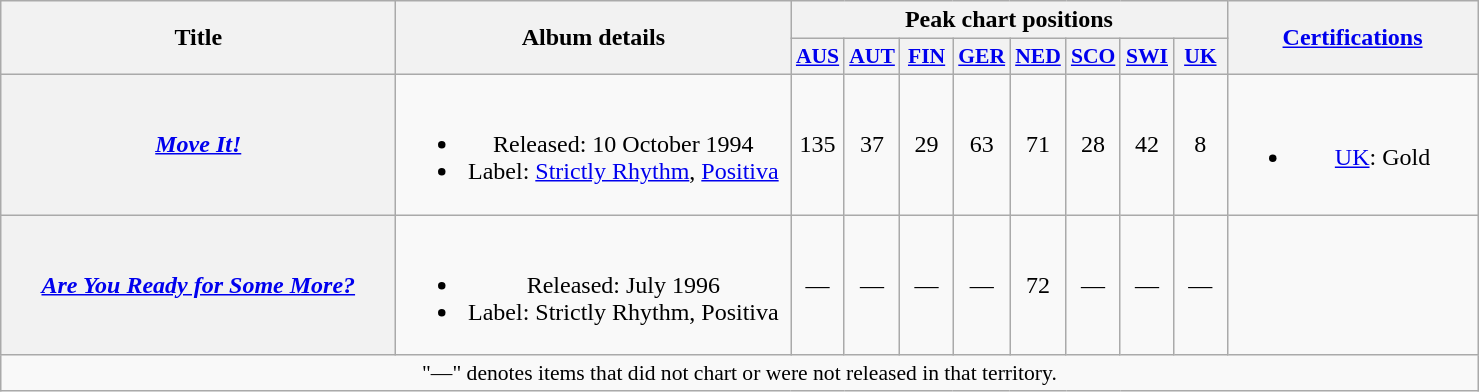<table class="wikitable plainrowheaders" style="text-align:center;">
<tr>
<th scope="col" rowspan="2" style="width:16em;">Title</th>
<th scope="col" rowspan="2" style="width:16em;">Album details</th>
<th scope="col" colspan="8">Peak chart positions</th>
<th rowspan="2" style="width:10em;"><a href='#'>Certifications</a></th>
</tr>
<tr>
<th style="width:2em;font-size:90%;"><a href='#'>AUS</a><br></th>
<th style="width:2em;font-size:90%;"><a href='#'>AUT</a><br></th>
<th style="width:2em;font-size:90%;"><a href='#'>FIN</a><br></th>
<th style="width:2em;font-size:90%;"><a href='#'>GER</a><br></th>
<th style="width:2em;font-size:90%;"><a href='#'>NED</a><br></th>
<th style="width:2em;font-size:90%;"><a href='#'>SCO</a><br></th>
<th style="width:2em;font-size:90%;"><a href='#'>SWI</a><br></th>
<th style="width:2em;font-size:90%;"><a href='#'>UK</a><br></th>
</tr>
<tr>
<th scope="row"><em><a href='#'>Move It!</a></em></th>
<td><br><ul><li>Released: 10 October 1994</li><li>Label: <a href='#'>Strictly Rhythm</a>, <a href='#'>Positiva</a></li></ul></td>
<td>135</td>
<td>37</td>
<td>29</td>
<td>63</td>
<td>71</td>
<td>28</td>
<td>42</td>
<td>8</td>
<td><br><ul><li><a href='#'>UK</a>: Gold</li></ul></td>
</tr>
<tr>
<th scope="row"><em><a href='#'>Are You Ready for Some More?</a></em></th>
<td><br><ul><li>Released: July 1996</li><li>Label: Strictly Rhythm, Positiva</li></ul></td>
<td>—</td>
<td>—</td>
<td>—</td>
<td>—</td>
<td>72</td>
<td>—</td>
<td>—</td>
<td>—</td>
<td></td>
</tr>
<tr>
<td align="center" colspan="15" style="font-size:90%">"—" denotes items that did not chart or were not released in that territory.</td>
</tr>
</table>
